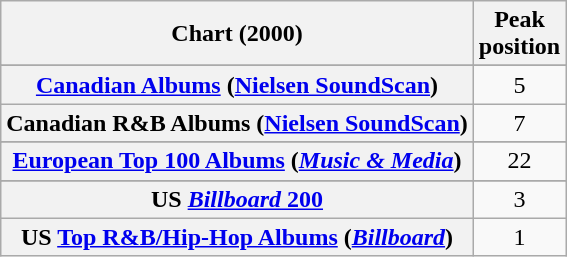<table class="wikitable sortable plainrowheaders" style="text-align:center;">
<tr>
<th scope="col">Chart (2000)</th>
<th scope="col">Peak<br>position</th>
</tr>
<tr>
</tr>
<tr>
</tr>
<tr>
</tr>
<tr>
</tr>
<tr>
<th scope="row"><a href='#'>Canadian Albums</a> (<a href='#'>Nielsen SoundScan</a>)</th>
<td>5</td>
</tr>
<tr>
<th scope="row">Canadian R&B Albums (<a href='#'>Nielsen SoundScan</a>)</th>
<td style="text-align:center;">7</td>
</tr>
<tr>
</tr>
<tr>
</tr>
<tr>
<th scope="row"><a href='#'>European Top 100 Albums</a> (<em><a href='#'>Music & Media</a></em>)</th>
<td>22</td>
</tr>
<tr>
</tr>
<tr>
</tr>
<tr>
</tr>
<tr>
</tr>
<tr>
</tr>
<tr>
</tr>
<tr>
<th scope="row">US <a href='#'><em>Billboard</em> 200</a></th>
<td>3</td>
</tr>
<tr>
<th scope="row">US <a href='#'>Top R&B/Hip-Hop Albums</a> (<em><a href='#'>Billboard</a></em>)</th>
<td>1</td>
</tr>
</table>
